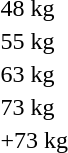<table>
<tr>
<td rowspan=2>48 kg<br></td>
<td rowspan=2></td>
<td rowspan=2></td>
<td></td>
</tr>
<tr>
<td></td>
</tr>
<tr>
<td rowspan=2>55 kg<br></td>
<td rowspan=2></td>
<td rowspan=2></td>
<td></td>
</tr>
<tr>
<td></td>
</tr>
<tr>
<td rowspan=2>63 kg<br></td>
<td rowspan=2></td>
<td rowspan=2></td>
<td></td>
</tr>
<tr>
<td></td>
</tr>
<tr>
<td rowspan=2>73 kg<br></td>
<td rowspan=2></td>
<td rowspan=2></td>
<td></td>
</tr>
<tr>
<td></td>
</tr>
<tr>
<td rowspan=2>+73 kg<br></td>
<td rowspan=2></td>
<td rowspan=2></td>
<td></td>
</tr>
<tr>
<td></td>
</tr>
</table>
